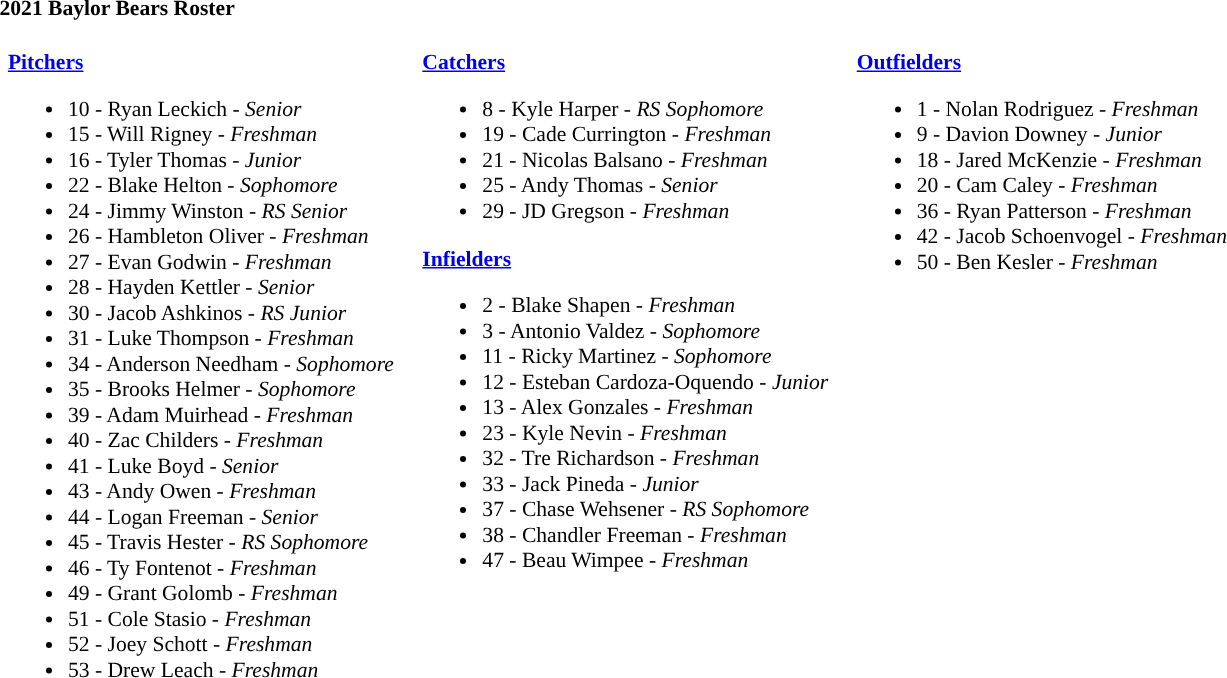<table class="toccolours" style="border-collapse:collapse; font-size:90%;">
<tr>
<td colspan="7"><strong>2021 Baylor Bears Roster</strong></td>
</tr>
<tr>
<td width="03"> </td>
<td valign="top"><br><strong><a href='#'>Pitchers</a></strong><ul><li>10 - Ryan Leckich - <em>Senior</em></li><li>15 - Will Rigney - <em>Freshman</em></li><li>16 - Tyler Thomas - <em>Junior</em></li><li>22 - Blake Helton - <em>Sophomore</em></li><li>24 - Jimmy Winston - <em>RS Senior</em></li><li>26 - Hambleton Oliver - <em>Freshman</em></li><li>27 - Evan Godwin - <em>Freshman</em></li><li>28 - Hayden Kettler - <em>Senior</em></li><li>30 - Jacob Ashkinos - <em>RS Junior</em></li><li>31 - Luke Thompson - <em>Freshman</em></li><li>34 - Anderson Needham - <em>Sophomore</em></li><li>35 - Brooks Helmer - <em>Sophomore</em></li><li>39 - Adam Muirhead - <em>Freshman</em></li><li>40 - Zac Childers - <em>Freshman</em></li><li>41 - Luke Boyd - <em>Senior</em></li><li>43 - Andy Owen - <em>Freshman</em></li><li>44 - Logan Freeman - <em>Senior</em></li><li>45 - Travis Hester - <em>RS Sophomore</em></li><li>46 - Ty Fontenot - <em>Freshman</em></li><li>49 - Grant Golomb - <em>Freshman</em></li><li>51 - Cole Stasio - <em>Freshman</em></li><li>52 - Joey Schott - <em>Freshman</em></li><li>53 - Drew Leach - <em>Freshman</em></li></ul></td>
<td width="15"> </td>
<td valign="top"><br><strong><a href='#'>Catchers</a></strong><ul><li>8 - Kyle Harper - <em>RS Sophomore</em></li><li>19 - Cade Currington - <em>Freshman</em></li><li>21 - Nicolas Balsano - <em>Freshman</em></li><li>25 - Andy Thomas - <em>Senior</em></li><li>29 - JD Gregson - <em>Freshman</em></li></ul><strong><a href='#'>Infielders</a></strong><ul><li>2 - Blake Shapen - <em>Freshman</em></li><li>3 - Antonio Valdez - <em>Sophomore</em></li><li>11 - Ricky Martinez - <em>Sophomore</em></li><li>12 - Esteban Cardoza-Oquendo - <em>Junior</em></li><li>13 - Alex Gonzales - <em>Freshman</em></li><li>23 - Kyle Nevin - <em>Freshman</em></li><li>32 - Tre Richardson - <em>Freshman</em></li><li>33 - Jack Pineda - <em>Junior</em></li><li>37 - Chase Wehsener - <em>RS Sophomore</em></li><li>38 - Chandler Freeman - <em>Freshman</em></li><li>47 - Beau Wimpee - <em>Freshman</em></li></ul></td>
<td width="15"> </td>
<td valign="top"><br><strong><a href='#'>Outfielders</a></strong><ul><li>1 - Nolan Rodriguez - <em>Freshman</em></li><li>9 - Davion Downey - <em>Junior</em></li><li>18 - Jared McKenzie - <em>Freshman</em></li><li>20 - Cam Caley - <em>Freshman</em></li><li>36 - Ryan Patterson - <em>Freshman</em></li><li>42 - Jacob Schoenvogel - <em>Freshman</em></li><li>50 - Ben Kesler - <em>Freshman</em></li></ul></td>
<td width="25"> </td>
</tr>
</table>
